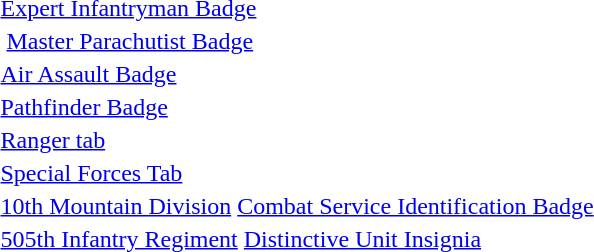<table>
<tr>
<td> <a href='#'>Expert Infantryman Badge</a></td>
</tr>
<tr>
<td> <a href='#'>Master Parachutist Badge</a></td>
</tr>
<tr>
<td> <a href='#'>Air Assault Badge</a></td>
</tr>
<tr>
<td> <a href='#'>Pathfinder Badge</a></td>
</tr>
<tr>
<td> <a href='#'>Ranger tab</a></td>
</tr>
<tr>
<td> <a href='#'>Special Forces Tab</a></td>
</tr>
<tr>
<td> <a href='#'>10th Mountain Division</a> <a href='#'>Combat Service Identification Badge</a></td>
</tr>
<tr>
<td> <a href='#'>505th Infantry Regiment</a> <a href='#'>Distinctive Unit Insignia</a></td>
</tr>
</table>
